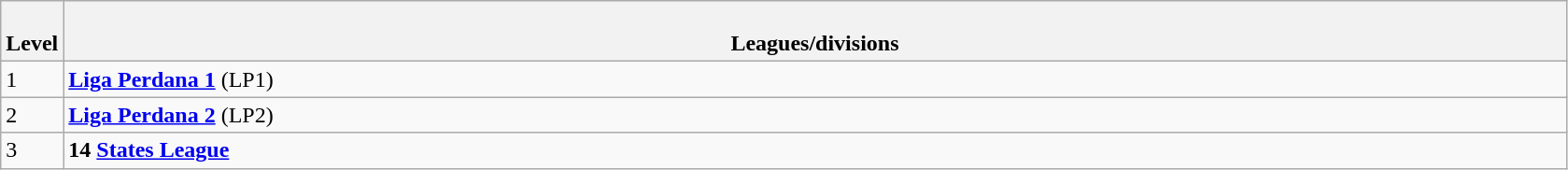<table class="wikitable" style="text-align: centre;">
<tr>
<th colspan="1" width="4%"><br>Level</th>
<th colspan="2" width="96%"><br>Leagues/divisions</th>
</tr>
<tr>
<td>1</td>
<td><strong><a href='#'>Liga Perdana 1</a></strong> (LP1)</td>
</tr>
<tr>
<td>2</td>
<td><strong><a href='#'>Liga Perdana 2</a></strong> (LP2)</td>
</tr>
<tr>
<td>3</td>
<td><strong>14 <a href='#'>States League</a></strong></td>
</tr>
</table>
